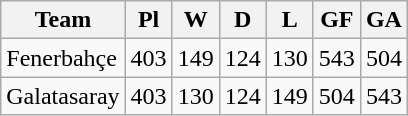<table class="wikitable sortable">
<tr>
<th>Team </th>
<th>Pl</th>
<th>W</th>
<th>D</th>
<th>L</th>
<th>GF</th>
<th>GA</th>
</tr>
<tr>
<td>Fenerbahçe</td>
<td>403</td>
<td>149</td>
<td>124</td>
<td>130</td>
<td>543</td>
<td>504</td>
</tr>
<tr>
<td>Galatasaray</td>
<td>403</td>
<td>130</td>
<td>124</td>
<td>149</td>
<td>504</td>
<td>543</td>
</tr>
</table>
